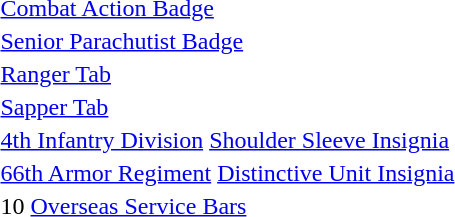<table>
<tr>
<td></td>
<td><a href='#'>Combat Action Badge</a></td>
</tr>
<tr>
<td></td>
<td><a href='#'>Senior Parachutist Badge</a></td>
</tr>
<tr>
<td></td>
<td><a href='#'>Ranger Tab</a></td>
</tr>
<tr>
<td></td>
<td><a href='#'>Sapper Tab</a></td>
</tr>
<tr>
<td></td>
<td><a href='#'>4th Infantry Division</a> <a href='#'>Shoulder Sleeve Insignia</a></td>
</tr>
<tr>
<td></td>
<td><a href='#'>66th Armor Regiment</a> <a href='#'>Distinctive Unit Insignia</a></td>
</tr>
<tr>
<td></td>
<td>10 <a href='#'>Overseas Service Bars</a></td>
</tr>
</table>
